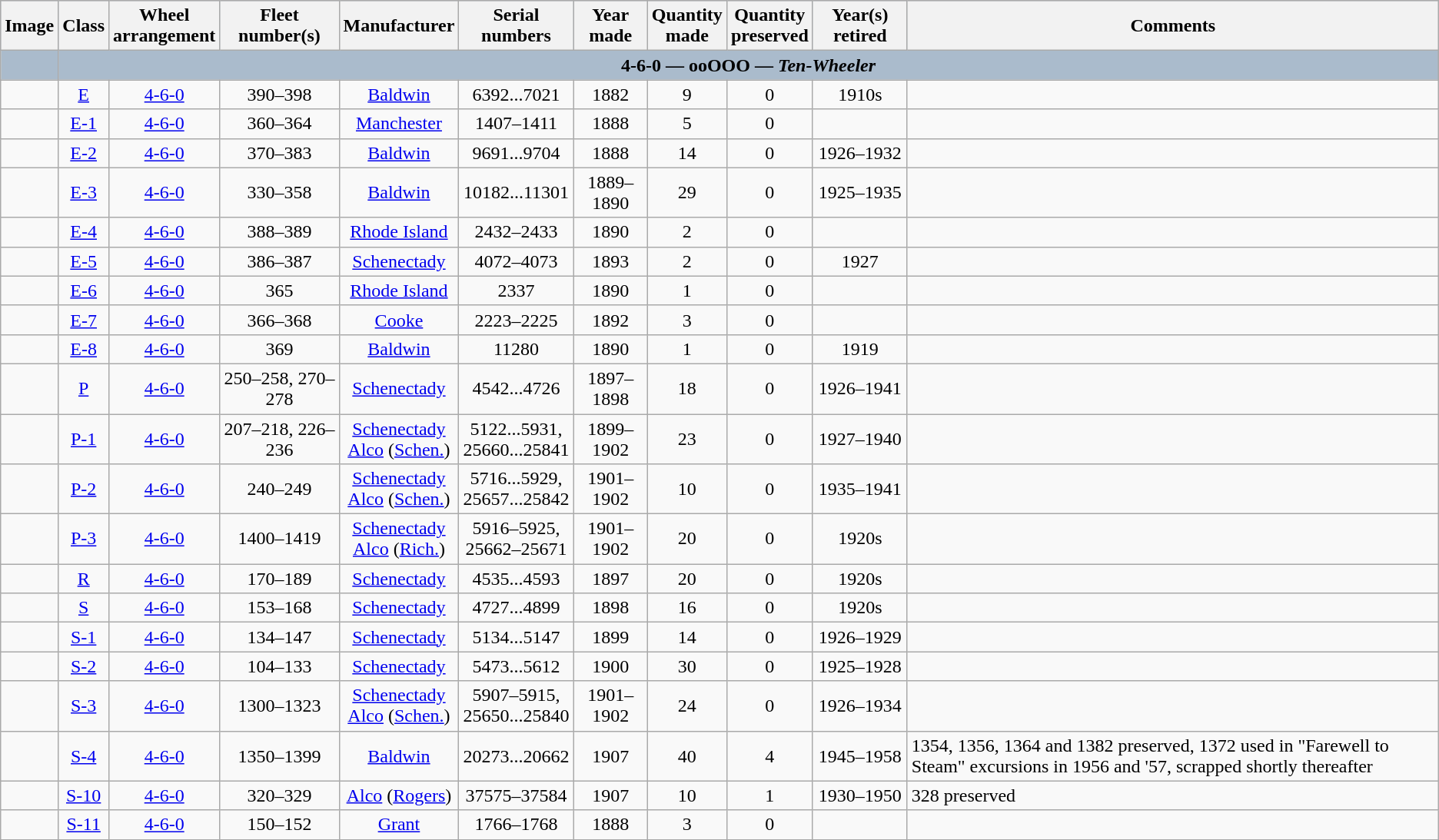<table class="wikitable" style="text-align:center">
<tr style="background:#AABBCC; font-weight:bold">
<th>Image</th>
<th>Class</th>
<th>Wheel<br>arrangement</th>
<th>Fleet<br>number(s)</th>
<th>Manufacturer</th>
<th>Serial<br>numbers</th>
<th>Year made</th>
<th>Quantity<br>made</th>
<th>Quantity<br>preserved</th>
<th>Year(s) retired</th>
<th>Comments</th>
</tr>
<tr style="background:#AABBCC; font-weight:bold">
<td></td>
<td colspan="10">4-6-0 — ooOOO — <em>Ten-Wheeler</em></td>
</tr>
<tr>
<td></td>
<td><a href='#'>E</a></td>
<td><a href='#'>4-6-0</a></td>
<td>390–398</td>
<td><a href='#'>Baldwin</a></td>
<td>6392...7021</td>
<td>1882</td>
<td>9</td>
<td>0</td>
<td>1910s</td>
<td></td>
</tr>
<tr>
<td></td>
<td><a href='#'>E-1</a></td>
<td><a href='#'>4-6-0</a></td>
<td>360–364</td>
<td><a href='#'>Manchester</a></td>
<td>1407–1411</td>
<td>1888</td>
<td>5</td>
<td>0</td>
<td></td>
<td></td>
</tr>
<tr>
<td></td>
<td><a href='#'>E-2</a></td>
<td><a href='#'>4-6-0</a></td>
<td>370–383</td>
<td><a href='#'>Baldwin</a></td>
<td>9691...9704</td>
<td>1888</td>
<td>14</td>
<td>0</td>
<td>1926–1932</td>
<td></td>
</tr>
<tr>
<td></td>
<td><a href='#'>E-3</a></td>
<td><a href='#'>4-6-0</a></td>
<td>330–358</td>
<td><a href='#'>Baldwin</a></td>
<td>10182...11301</td>
<td>1889–1890</td>
<td>29</td>
<td>0</td>
<td>1925–1935</td>
<td></td>
</tr>
<tr>
<td></td>
<td><a href='#'>E-4</a></td>
<td><a href='#'>4-6-0</a></td>
<td>388–389</td>
<td><a href='#'>Rhode Island</a></td>
<td>2432–2433</td>
<td>1890</td>
<td>2</td>
<td>0</td>
<td></td>
<td></td>
</tr>
<tr>
<td></td>
<td><a href='#'>E-5</a></td>
<td><a href='#'>4-6-0</a></td>
<td>386–387</td>
<td><a href='#'>Schenectady</a></td>
<td>4072–4073</td>
<td>1893</td>
<td>2</td>
<td>0</td>
<td>1927</td>
<td></td>
</tr>
<tr>
<td></td>
<td><a href='#'>E-6</a></td>
<td><a href='#'>4-6-0</a></td>
<td>365</td>
<td><a href='#'>Rhode Island</a></td>
<td>2337</td>
<td>1890</td>
<td>1</td>
<td>0</td>
<td></td>
<td></td>
</tr>
<tr>
<td></td>
<td><a href='#'>E-7</a></td>
<td><a href='#'>4-6-0</a></td>
<td>366–368</td>
<td><a href='#'>Cooke</a></td>
<td>2223–2225</td>
<td>1892</td>
<td>3</td>
<td>0</td>
<td></td>
<td></td>
</tr>
<tr>
<td></td>
<td><a href='#'>E-8</a></td>
<td><a href='#'>4-6-0</a></td>
<td>369</td>
<td><a href='#'>Baldwin</a></td>
<td>11280</td>
<td>1890</td>
<td>1</td>
<td>0</td>
<td>1919</td>
<td></td>
</tr>
<tr>
<td></td>
<td><a href='#'>P</a></td>
<td><a href='#'>4-6-0</a></td>
<td>250–258, 270–278</td>
<td><a href='#'>Schenectady</a></td>
<td>4542...4726</td>
<td>1897–1898</td>
<td>18</td>
<td>0</td>
<td>1926–1941</td>
<td></td>
</tr>
<tr>
<td></td>
<td><a href='#'>P-1</a></td>
<td><a href='#'>4-6-0</a></td>
<td>207–218, 226–236</td>
<td><a href='#'>Schenectady</a><br><a href='#'>Alco</a> (<a href='#'>Schen.</a>)</td>
<td>5122...5931,<br>25660...25841</td>
<td>1899–1902</td>
<td>23</td>
<td>0</td>
<td>1927–1940</td>
<td></td>
</tr>
<tr>
<td></td>
<td><a href='#'>P-2</a></td>
<td><a href='#'>4-6-0</a></td>
<td>240–249</td>
<td><a href='#'>Schenectady</a><br><a href='#'>Alco</a> (<a href='#'>Schen.</a>)</td>
<td>5716...5929,<br>25657...25842</td>
<td>1901–1902</td>
<td>10</td>
<td>0</td>
<td>1935–1941</td>
<td></td>
</tr>
<tr>
<td></td>
<td><a href='#'>P-3</a></td>
<td><a href='#'>4-6-0</a></td>
<td>1400–1419</td>
<td><a href='#'>Schenectady</a><br><a href='#'>Alco</a> (<a href='#'>Rich.</a>)</td>
<td>5916–5925,<br>25662–25671</td>
<td>1901–1902</td>
<td>20</td>
<td>0</td>
<td>1920s</td>
<td></td>
</tr>
<tr>
<td></td>
<td><a href='#'>R</a></td>
<td><a href='#'>4-6-0</a></td>
<td>170–189</td>
<td><a href='#'>Schenectady</a></td>
<td>4535...4593</td>
<td>1897</td>
<td>20</td>
<td>0</td>
<td>1920s</td>
<td></td>
</tr>
<tr>
<td></td>
<td><a href='#'>S</a></td>
<td><a href='#'>4-6-0</a></td>
<td>153–168</td>
<td><a href='#'>Schenectady</a></td>
<td>4727...4899</td>
<td>1898</td>
<td>16</td>
<td>0</td>
<td>1920s</td>
<td></td>
</tr>
<tr>
<td></td>
<td><a href='#'>S-1</a></td>
<td><a href='#'>4-6-0</a></td>
<td>134–147</td>
<td><a href='#'>Schenectady</a></td>
<td>5134...5147</td>
<td>1899</td>
<td>14</td>
<td>0</td>
<td>1926–1929</td>
<td></td>
</tr>
<tr>
<td></td>
<td><a href='#'>S-2</a></td>
<td><a href='#'>4-6-0</a></td>
<td>104–133</td>
<td><a href='#'>Schenectady</a></td>
<td>5473...5612</td>
<td>1900</td>
<td>30</td>
<td>0</td>
<td>1925–1928</td>
<td></td>
</tr>
<tr>
<td></td>
<td><a href='#'>S-3</a></td>
<td><a href='#'>4-6-0</a></td>
<td>1300–1323</td>
<td><a href='#'>Schenectady</a><br><a href='#'>Alco</a> (<a href='#'>Schen.</a>)</td>
<td>5907–5915,<br>25650...25840</td>
<td>1901–1902</td>
<td>24</td>
<td>0</td>
<td>1926–1934</td>
<td></td>
</tr>
<tr>
<td></td>
<td><a href='#'>S-4</a></td>
<td><a href='#'>4-6-0</a></td>
<td>1350–1399</td>
<td><a href='#'>Baldwin</a></td>
<td>20273...20662</td>
<td>1907</td>
<td>40</td>
<td>4</td>
<td>1945–1958</td>
<td align=left>1354, 1356, 1364 and 1382 preserved, 1372 used in "Farewell to Steam" excursions in 1956 and '57, scrapped shortly thereafter</td>
</tr>
<tr>
<td></td>
<td><a href='#'>S-10</a></td>
<td><a href='#'>4-6-0</a></td>
<td>320–329</td>
<td><a href='#'>Alco</a> (<a href='#'>Rogers</a>)</td>
<td>37575–37584</td>
<td>1907</td>
<td>10</td>
<td>1</td>
<td>1930–1950</td>
<td align=left>328 preserved</td>
</tr>
<tr>
<td></td>
<td><a href='#'>S-11</a></td>
<td><a href='#'>4-6-0</a></td>
<td>150–152</td>
<td><a href='#'>Grant</a></td>
<td>1766–1768</td>
<td>1888</td>
<td>3</td>
<td>0</td>
<td></td>
<td></td>
</tr>
<tr>
</tr>
</table>
